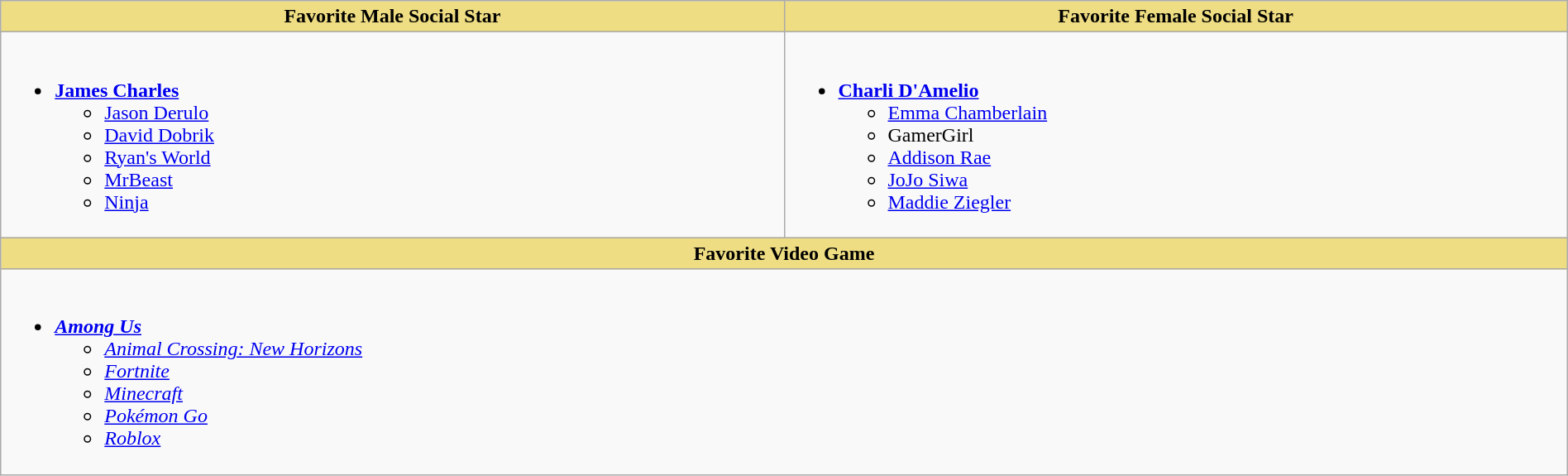<table class="wikitable" style="width:100%;">
<tr>
<th style="background:#EEDD82; width:50%">Favorite Male Social Star</th>
<th style="background:#EEDD82; width:50%">Favorite Female Social Star</th>
</tr>
<tr>
<td valign="top"><br><ul><li><strong><a href='#'>James Charles</a></strong><ul><li><a href='#'>Jason Derulo</a></li><li><a href='#'>David Dobrik</a></li><li><a href='#'>Ryan's World</a></li><li><a href='#'>MrBeast</a></li><li><a href='#'>Ninja</a></li></ul></li></ul></td>
<td valign="top"><br><ul><li><strong><a href='#'>Charli D'Amelio</a></strong><ul><li><a href='#'>Emma Chamberlain</a></li><li>GamerGirl</li><li><a href='#'>Addison Rae</a></li><li><a href='#'>JoJo Siwa</a></li><li><a href='#'>Maddie Ziegler</a></li></ul></li></ul></td>
</tr>
<tr>
<th colspan="2" style="background:#EEDD82; width:50%">Favorite Video Game</th>
</tr>
<tr>
<td colspan="2" valign="top"><br><ul><li><strong><em><a href='#'>Among Us</a></em></strong><ul><li><em><a href='#'>Animal Crossing: New Horizons</a></em></li><li><em><a href='#'>Fortnite</a></em></li><li><em><a href='#'>Minecraft</a></em></li><li><em><a href='#'>Pokémon Go</a></em></li><li><em><a href='#'>Roblox</a></em></li></ul></li></ul></td>
</tr>
</table>
